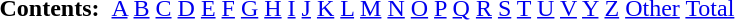<table id="toc" class="toc" summary="Contents">
<tr>
<th>Contents:</th>
<td></td>
<td><a href='#'>A</a> <a href='#'>B</a> <a href='#'>C</a> <a href='#'>D</a> <a href='#'>E</a> <a href='#'>F</a> <a href='#'>G</a> <a href='#'>H</a> <a href='#'>I</a> <a href='#'>J</a> <a href='#'>K</a> <a href='#'>L</a> <a href='#'>M</a> <a href='#'>N</a> <a href='#'>O</a> <a href='#'>P</a> <a href='#'>Q</a> <a href='#'>R</a> <a href='#'>S</a> <a href='#'>T</a> <a href='#'>U</a> <a href='#'>V</a> <a href='#'>Y</a> <a href='#'>Z</a> <a href='#'>Other</a> <a href='#'>Total</a></td>
</tr>
</table>
